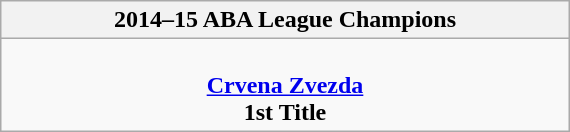<table class="wikitable" style="margin: 0 auto; width: 30%;">
<tr>
<th>2014–15 ABA League Champions</th>
</tr>
<tr>
<td align=center><br><strong><a href='#'>Crvena Zvezda</a></strong><br><strong>1st Title</strong></td>
</tr>
</table>
